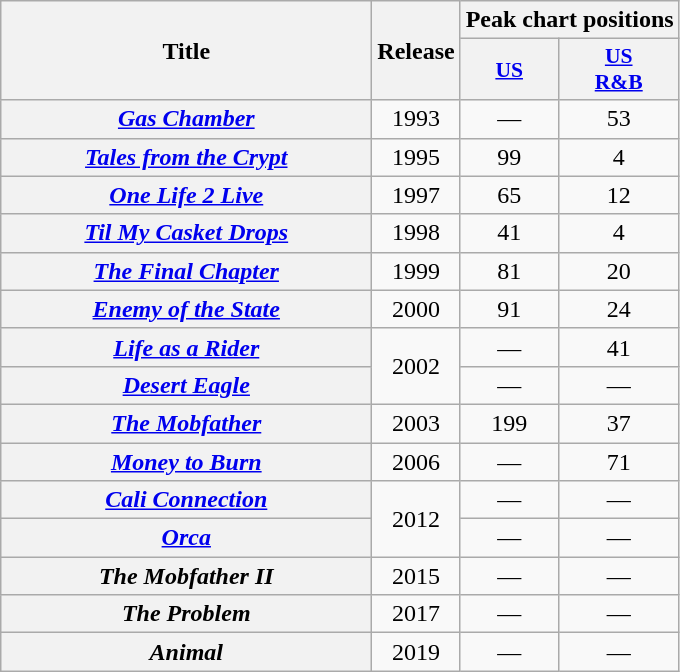<table class="wikitable plainrowheaders" style="text-align:center;">
<tr>
<th rowspan="2" style="width:15em;">Title</th>
<th rowspan="2">Release</th>
<th colspan="2">Peak chart positions</th>
</tr>
<tr>
<th scope="col" style=font-size:90%;"><a href='#'>US</a><br></th>
<th scope="col" style=font-size:90%;"><a href='#'>US<br>R&B</a><br></th>
</tr>
<tr>
<th scope="row"><em><a href='#'>Gas Chamber</a></em></th>
<td style="text-align:center;">1993</td>
<td style="text-align:center; vertical-align:top;">—</td>
<td style="text-align:center; vertical-align:top;">53</td>
</tr>
<tr>
<th scope="row"><em><a href='#'>Tales from the Crypt</a></em></th>
<td style="text-align:center;">1995</td>
<td style="text-align:center; vertical-align:top;">99</td>
<td style="text-align:center; vertical-align:top;">4</td>
</tr>
<tr>
<th scope="row"><em><a href='#'>One Life 2 Live</a></em></th>
<td style="text-align:center;">1997</td>
<td style="text-align:center; vertical-align:top;">65</td>
<td style="text-align:center; vertical-align:top;">12</td>
</tr>
<tr>
<th scope="row"><em><a href='#'>Til My Casket Drops</a></em></th>
<td style="text-align:center;">1998</td>
<td style="text-align:center; vertical-align:top;">41</td>
<td style="text-align:center; vertical-align:top;">4</td>
</tr>
<tr>
<th scope="row"><em><a href='#'>The Final Chapter</a></em></th>
<td style="text-align:center;">1999</td>
<td style="text-align:center; vertical-align:top;">81</td>
<td style="text-align:center; vertical-align:top;">20</td>
</tr>
<tr>
<th scope="row"><em><a href='#'>Enemy of the State</a></em></th>
<td style="text-align:center;">2000</td>
<td style="text-align:center; vertical-align:top;">91</td>
<td style="text-align:center; vertical-align:top;">24</td>
</tr>
<tr>
<th scope="row"><em><a href='#'>Life as a Rider</a></em></th>
<td style="text-align:center;" rowspan="2">2002</td>
<td style="text-align:center; vertical-align:top;">—</td>
<td style="text-align:center; vertical-align:top;">41</td>
</tr>
<tr>
<th scope="row"><em><a href='#'>Desert Eagle</a></em></th>
<td style="text-align:center; vertical-align:top;">—</td>
<td style="text-align:center; vertical-align:top;">—</td>
</tr>
<tr>
<th scope="row"><em><a href='#'>The Mobfather</a></em></th>
<td style="text-align:center;">2003</td>
<td style="text-align:center; vertical-align:top;">199</td>
<td style="text-align:center; vertical-align:top;">37</td>
</tr>
<tr>
<th scope="row"><em><a href='#'>Money to Burn</a></em></th>
<td style="text-align:center;">2006</td>
<td style="text-align:center; vertical-align:top;">—</td>
<td style="text-align:center; vertical-align:top;">71</td>
</tr>
<tr>
<th scope="row"><em><a href='#'>Cali Connection</a></em></th>
<td style="text-align:center;" rowspan="2">2012</td>
<td style="text-align:center; vertical-align:top;">—</td>
<td style="text-align:center; vertical-align:top;">—</td>
</tr>
<tr>
<th scope="row"><em><a href='#'>Orca</a></em></th>
<td style="text-align:center; vertical-align:top;">—</td>
<td style="text-align:center; vertical-align:top;">—</td>
</tr>
<tr>
<th scope="row"><em>The Mobfather II</em></th>
<td style="text-align:center;">2015</td>
<td style="text-align:center; vertical-align:top;">—</td>
<td style="text-align:center; vertical-align:top;">—</td>
</tr>
<tr>
<th scope="row"><em>The Problem</em></th>
<td style="text-align:center;">2017</td>
<td style="text-align:center; vertical-align:top;">—</td>
<td style="text-align:center; vertical-align:top;">—</td>
</tr>
<tr>
<th scope="row"><em>Animal</em></th>
<td style="text-align:center;">2019</td>
<td style="text-align:center; vertical-align:top;">—</td>
<td style="text-align:center; vertical-align:top;">—</td>
</tr>
</table>
